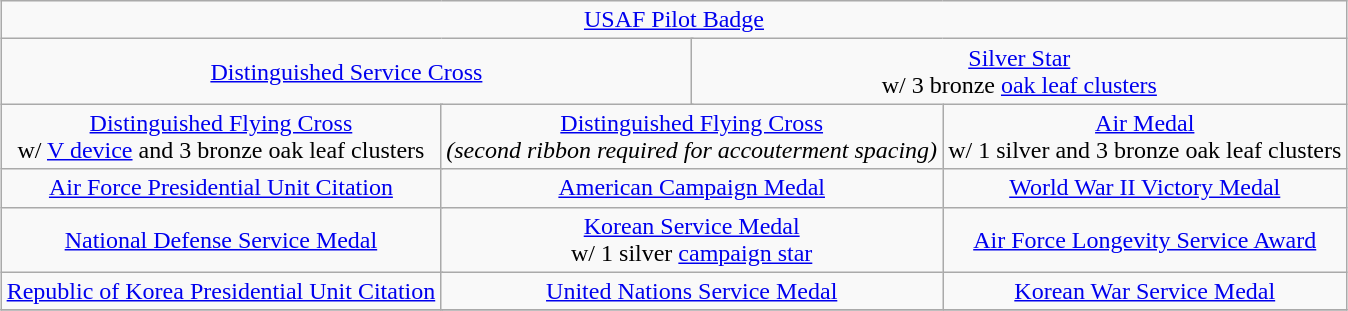<table class="wikitable" style="margin:1em auto; text-align:center;">
<tr>
<td colspan="12"><a href='#'>USAF Pilot Badge</a></td>
</tr>
<tr>
<td colspan="6"><a href='#'>Distinguished Service Cross</a></td>
<td colspan="6"><a href='#'>Silver Star</a><br>w/ 3 bronze <a href='#'>oak leaf clusters</a></td>
</tr>
<tr>
<td colspan="4"><a href='#'>Distinguished Flying Cross</a><br>w/ <a href='#'>V device</a> and 3 bronze oak leaf clusters</td>
<td colspan="4"><a href='#'>Distinguished Flying Cross</a><br><em>(second ribbon required for accouterment spacing)</em></td>
<td colspan="4"><a href='#'>Air Medal</a><br>w/ 1 silver and 3 bronze oak leaf clusters</td>
</tr>
<tr>
<td colspan="4"><a href='#'>Air Force Presidential Unit Citation</a></td>
<td colspan="4"><a href='#'>American Campaign Medal</a></td>
<td colspan="4"><a href='#'>World War II Victory Medal</a></td>
</tr>
<tr>
<td colspan="4"><a href='#'>National Defense Service Medal</a></td>
<td colspan="4"><a href='#'>Korean Service Medal</a><br>w/ 1 silver <a href='#'>campaign star</a></td>
<td colspan="4"><a href='#'>Air Force Longevity Service Award</a></td>
</tr>
<tr>
<td colspan="4"><a href='#'>Republic of Korea Presidential Unit Citation</a></td>
<td colspan="4"><a href='#'>United Nations Service Medal</a></td>
<td colspan="4"><a href='#'>Korean War Service Medal</a></td>
</tr>
<tr>
</tr>
</table>
